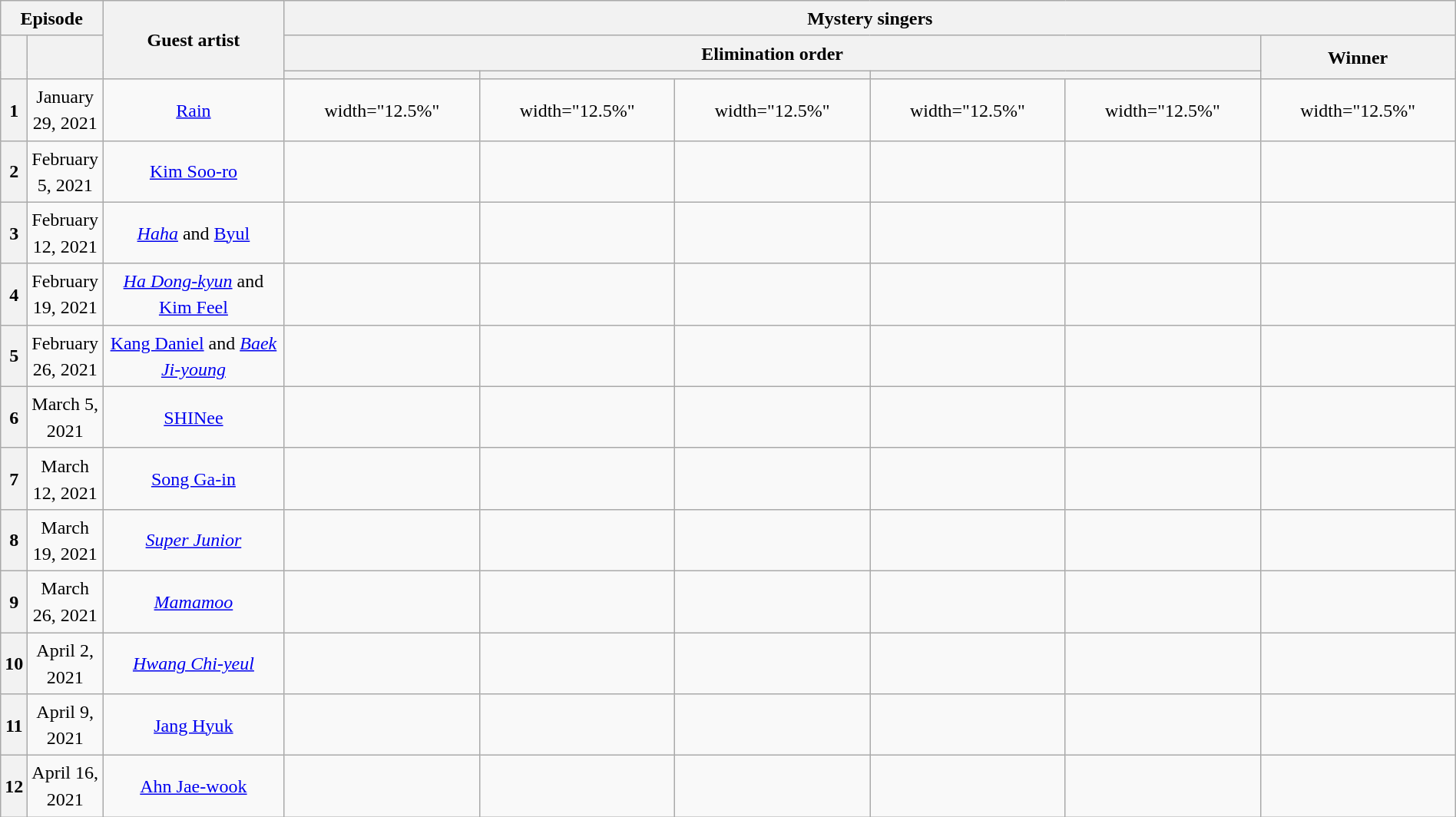<table class="wikitable plainrowheaders mw-collapsible" style="text-align:center; line-height:23px; width:100%;">
<tr>
<th colspan="2" width="1%">Episode</th>
<th rowspan="3" width="12.5%">Guest artist</th>
<th colspan="6">Mystery singers<br></th>
</tr>
<tr>
<th rowspan="2"></th>
<th rowspan="2"></th>
<th colspan="5">Elimination order</th>
<th rowspan="2">Winner</th>
</tr>
<tr>
<th></th>
<th colspan="2"></th>
<th colspan="2"></th>
</tr>
<tr>
<th>1</th>
<td>January 29, 2021</td>
<td><a href='#'>Rain</a><br></td>
<td>width="12.5%" </td>
<td>width="12.5%" </td>
<td>width="12.5%" </td>
<td>width="12.5%" </td>
<td>width="12.5%" </td>
<td>width="12.5%" </td>
</tr>
<tr>
<th>2</th>
<td>February 5, 2021</td>
<td><a href='#'>Kim Soo-ro</a><br></td>
<td></td>
<td></td>
<td></td>
<td></td>
<td></td>
<td></td>
</tr>
<tr>
<th>3</th>
<td>February 12, 2021</td>
<td><em><a href='#'>Haha</a></em> and <a href='#'>Byul</a><br></td>
<td></td>
<td></td>
<td></td>
<td></td>
<td></td>
<td></td>
</tr>
<tr>
<th>4</th>
<td>February 19, 2021</td>
<td><em><a href='#'>Ha Dong-kyun</a></em> and <a href='#'>Kim Feel</a><br></td>
<td></td>
<td></td>
<td></td>
<td></td>
<td></td>
<td></td>
</tr>
<tr>
<th>5</th>
<td>February 26, 2021</td>
<td><a href='#'>Kang Daniel</a> and <em><a href='#'>Baek Ji-young</a></em><br></td>
<td></td>
<td></td>
<td></td>
<td></td>
<td></td>
<td></td>
</tr>
<tr>
<th>6</th>
<td>March 5, 2021</td>
<td><a href='#'>SHINee</a><br></td>
<td></td>
<td></td>
<td></td>
<td></td>
<td></td>
<td></td>
</tr>
<tr>
<th>7</th>
<td>March 12, 2021</td>
<td><a href='#'>Song Ga-in</a><br></td>
<td></td>
<td></td>
<td></td>
<td></td>
<td></td>
<td></td>
</tr>
<tr>
<th>8</th>
<td>March 19, 2021</td>
<td><em><a href='#'>Super Junior</a></em><br></td>
<td></td>
<td></td>
<td></td>
<td></td>
<td></td>
<td></td>
</tr>
<tr>
<th>9</th>
<td>March 26, 2021</td>
<td><em><a href='#'>Mamamoo</a></em><br></td>
<td></td>
<td></td>
<td></td>
<td></td>
<td></td>
<td></td>
</tr>
<tr>
<th>10</th>
<td>April 2, 2021</td>
<td><em><a href='#'>Hwang Chi-yeul</a></em><br></td>
<td></td>
<td></td>
<td></td>
<td></td>
<td></td>
<td></td>
</tr>
<tr>
<th>11</th>
<td>April 9, 2021</td>
<td><a href='#'>Jang Hyuk</a><br></td>
<td></td>
<td></td>
<td></td>
<td></td>
<td></td>
<td></td>
</tr>
<tr>
<th>12</th>
<td>April 16, 2021</td>
<td><a href='#'>Ahn Jae-wook</a><br></td>
<td></td>
<td></td>
<td></td>
<td></td>
<td></td>
<td></td>
</tr>
</table>
